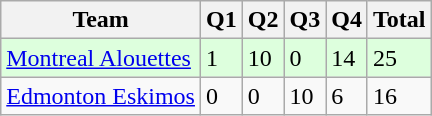<table class="wikitable">
<tr>
<th>Team</th>
<th>Q1</th>
<th>Q2</th>
<th>Q3</th>
<th>Q4</th>
<th>Total</th>
</tr>
<tr style="background-color:#DDFFDD">
<td><a href='#'>Montreal Alouettes</a></td>
<td>1</td>
<td>10</td>
<td>0</td>
<td>14</td>
<td>25</td>
</tr>
<tr>
<td><a href='#'>Edmonton Eskimos</a></td>
<td>0</td>
<td>0</td>
<td>10</td>
<td>6</td>
<td>16</td>
</tr>
</table>
